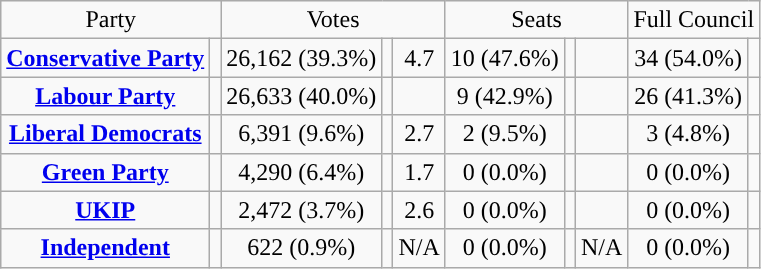<table class=wikitable style="text-align:center;">
<tr>
<td colspan=2>Party</td>
<td colspan=3>Votes</td>
<td colspan=3>Seats</td>
<td colspan=3>Full Council</td>
</tr>
<tr>
<td><strong><a href='#'>Conservative Party</a></strong></td>
<td style="background:"></td>
<td>26,162 (39.3%)</td>
<td></td>
<td> 4.7</td>
<td>10 (47.6%)</td>
<td></td>
<td></td>
<td>34 (54.0%)</td>
<td></td>
</tr>
<tr>
<td><strong><a href='#'>Labour Party</a></strong></td>
<td style="background:"></td>
<td>26,633 (40.0%)</td>
<td></td>
<td></td>
<td>9 (42.9%)</td>
<td></td>
<td></td>
<td>26 (41.3%)</td>
<td></td>
</tr>
<tr>
<td><strong><a href='#'>Liberal Democrats</a></strong></td>
<td style="background:"></td>
<td>6,391 (9.6%)</td>
<td></td>
<td> 2.7</td>
<td>2 (9.5%)</td>
<td></td>
<td></td>
<td>3 (4.8%)</td>
<td></td>
</tr>
<tr>
<td><strong><a href='#'>Green Party</a></strong></td>
<td style="background:"></td>
<td>4,290 (6.4%)</td>
<td></td>
<td> 1.7</td>
<td>0 (0.0%)</td>
<td></td>
<td></td>
<td>0 (0.0%)</td>
<td></td>
</tr>
<tr>
<td><strong><a href='#'>UKIP</a></strong></td>
<td style="background:"></td>
<td>2,472 (3.7%)</td>
<td></td>
<td> 2.6</td>
<td>0 (0.0%)</td>
<td></td>
<td></td>
<td>0 (0.0%)</td>
<td></td>
</tr>
<tr>
<td><strong><a href='#'>Independent</a></strong></td>
<td style="background:"></td>
<td>622 (0.9%)</td>
<td></td>
<td>N/A</td>
<td>0 (0.0%)</td>
<td></td>
<td>N/A</td>
<td>0 (0.0%)</td>
<td></td>
</tr>
</table>
